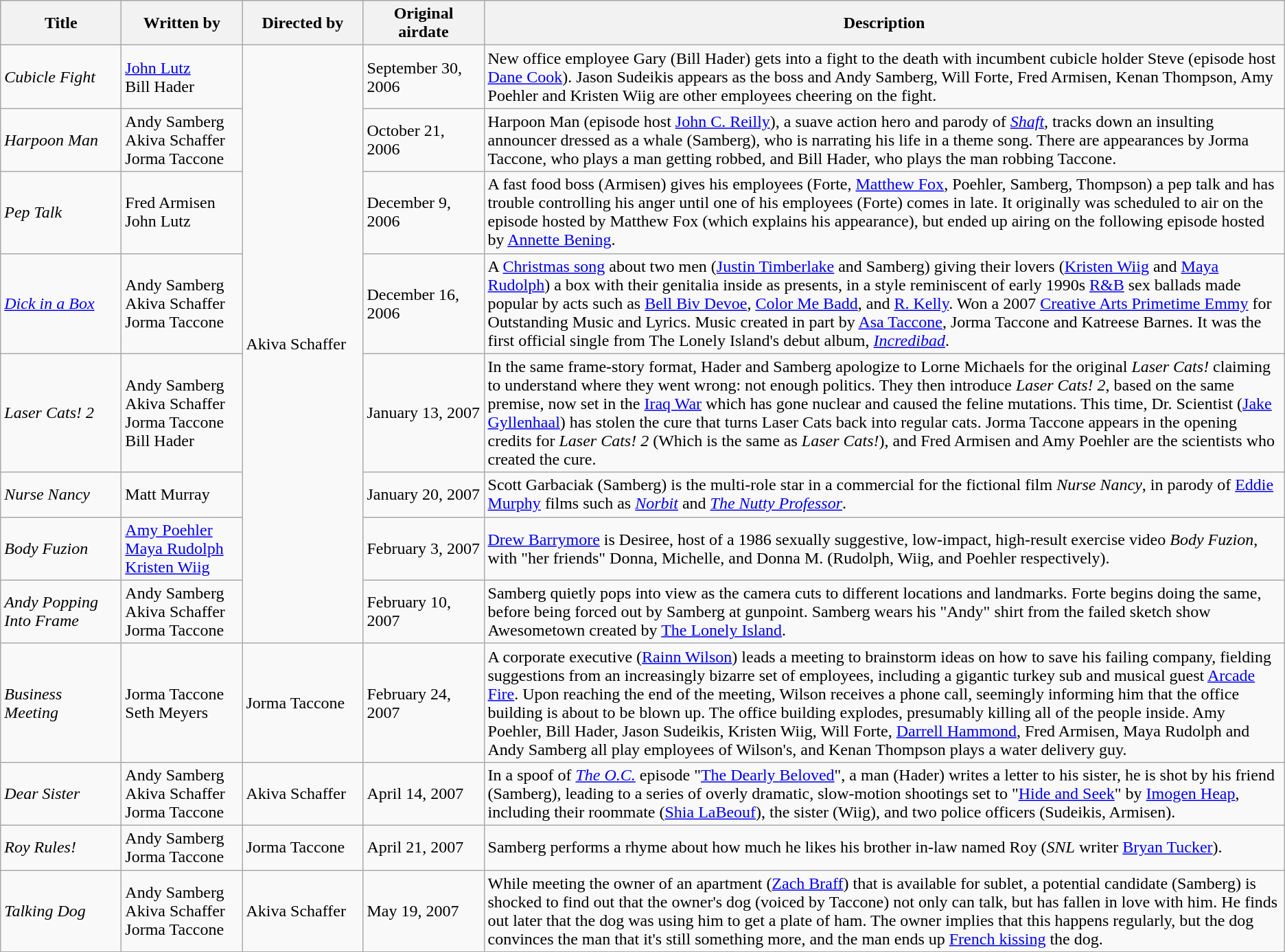<table class="wikitable">
<tr style="background:lightgrey;">
<th style="width:110px;">Title</th>
<th style="width:110px;">Written by</th>
<th style="width:110px;">Directed by</th>
<th style="width:110px;">Original airdate</th>
<th>Description</th>
</tr>
<tr>
<td><em>Cubicle Fight</em></td>
<td><a href='#'>John Lutz</a><br>Bill Hader</td>
<td rowspan="8">Akiva Schaffer</td>
<td>September 30, 2006</td>
<td>New office employee Gary (Bill Hader) gets into a fight to the death with incumbent cubicle holder Steve (episode host <a href='#'>Dane Cook</a>). Jason Sudeikis appears as the boss and Andy Samberg, Will Forte, Fred Armisen, Kenan Thompson, Amy Poehler and Kristen Wiig are other employees cheering on the fight.</td>
</tr>
<tr>
<td><em>Harpoon Man</em></td>
<td>Andy Samberg<br>Akiva Schaffer<br>Jorma Taccone</td>
<td>October 21, 2006</td>
<td>Harpoon Man (episode host <a href='#'>John C. Reilly</a>), a suave action hero and parody of <em><a href='#'>Shaft</a></em>, tracks down an insulting announcer dressed as a whale (Samberg), who is narrating his life in a theme song. There are appearances by Jorma Taccone, who plays a man getting robbed, and Bill Hader, who plays the man robbing Taccone.</td>
</tr>
<tr>
<td><em>Pep Talk</em></td>
<td>Fred Armisen<br>John Lutz</td>
<td>December 9, 2006</td>
<td>A fast food boss (Armisen) gives his employees (Forte, <a href='#'>Matthew Fox</a>, Poehler, Samberg, Thompson) a pep talk and has trouble controlling his anger until one of his employees (Forte) comes in late. It originally was scheduled to air on the episode hosted by Matthew Fox (which explains his appearance), but ended up airing on the following episode hosted by <a href='#'>Annette Bening</a>.</td>
</tr>
<tr>
<td><em><a href='#'>Dick in a Box</a></em></td>
<td>Andy Samberg<br>Akiva Schaffer<br>Jorma Taccone</td>
<td>December 16, 2006</td>
<td>A <a href='#'>Christmas song</a> about two men (<a href='#'>Justin Timberlake</a> and Samberg) giving their lovers (<a href='#'>Kristen Wiig</a> and <a href='#'>Maya Rudolph</a>) a box with their genitalia inside as presents, in a style reminiscent of early 1990s <a href='#'>R&B</a> sex ballads made popular by acts such as <a href='#'>Bell Biv Devoe</a>, <a href='#'>Color Me Badd</a>, and <a href='#'>R. Kelly</a>. Won a 2007 <a href='#'>Creative Arts Primetime Emmy</a> for Outstanding Music and Lyrics. Music created in part by <a href='#'>Asa Taccone</a>, Jorma Taccone and Katreese Barnes. It was the first official single from The Lonely Island's debut album, <em><a href='#'>Incredibad</a></em>.</td>
</tr>
<tr>
<td><em>Laser Cats! 2</em></td>
<td>Andy Samberg<br>Akiva Schaffer<br>Jorma Taccone<br>Bill Hader</td>
<td>January 13, 2007</td>
<td>In the same frame-story format, Hader and Samberg apologize to Lorne Michaels for the original <em>Laser Cats!</em> claiming to understand where they went wrong: not enough politics. They then introduce <em>Laser Cats! 2</em>, based on the same premise, now set in the <a href='#'>Iraq War</a> which has gone nuclear and caused the feline mutations. This time, Dr. Scientist (<a href='#'>Jake Gyllenhaal</a>) has stolen the cure that turns Laser Cats back into regular cats. Jorma Taccone appears in the opening credits for <em>Laser Cats! 2</em> (Which is the same as <em>Laser Cats!</em>), and Fred Armisen and Amy Poehler are the scientists who created the cure.</td>
</tr>
<tr>
<td><em>Nurse Nancy</em></td>
<td>Matt Murray</td>
<td>January 20, 2007</td>
<td>Scott Garbaciak (Samberg) is the multi-role star in a commercial for the fictional film <em>Nurse Nancy</em>, in parody of <a href='#'>Eddie Murphy</a> films such as <em><a href='#'>Norbit</a></em> and <em><a href='#'>The Nutty Professor</a></em>.</td>
</tr>
<tr>
<td><em>Body Fuzion</em> </td>
<td><a href='#'>Amy Poehler</a><br><a href='#'>Maya Rudolph</a><br><a href='#'>Kristen Wiig</a></td>
<td>February 3, 2007</td>
<td><a href='#'>Drew Barrymore</a> is Desiree, host of a 1986 sexually suggestive, low-impact, high-result exercise video <em>Body Fuzion</em>, with "her friends" Donna, Michelle, and Donna M. (Rudolph, Wiig, and Poehler respectively).</td>
</tr>
<tr>
<td><em>Andy Popping Into Frame</em></td>
<td>Andy Samberg<br>Akiva Schaffer<br>Jorma Taccone</td>
<td>February 10, 2007</td>
<td>Samberg quietly pops into view as the camera cuts to different locations and landmarks.  Forte begins doing the same, before being forced out by Samberg at gunpoint. Samberg wears his "Andy" shirt from the failed sketch show Awesometown created by <a href='#'>The Lonely Island</a>.</td>
</tr>
<tr>
<td><em>Business Meeting</em></td>
<td>Jorma Taccone<br>Seth Meyers</td>
<td>Jorma Taccone</td>
<td>February 24, 2007</td>
<td>A corporate executive (<a href='#'>Rainn Wilson</a>) leads a meeting to brainstorm ideas on how to save his failing company, fielding suggestions from an increasingly bizarre set of employees, including a gigantic turkey sub and musical guest <a href='#'>Arcade Fire</a>.  Upon reaching the end of the meeting, Wilson receives a phone call, seemingly informing him that the office building is about to be blown up.  The office building explodes, presumably killing all of the people inside.  Amy Poehler, Bill Hader, Jason Sudeikis, Kristen Wiig, Will Forte, <a href='#'>Darrell Hammond</a>, Fred Armisen, Maya Rudolph and Andy Samberg all play employees of Wilson's, and Kenan Thompson plays a water delivery guy.</td>
</tr>
<tr>
<td><em>Dear Sister</em></td>
<td>Andy Samberg<br>Akiva Schaffer<br>Jorma Taccone</td>
<td>Akiva Schaffer</td>
<td>April 14, 2007</td>
<td>In a spoof of <em><a href='#'>The O.C.</a></em> episode "<a href='#'>The Dearly Beloved</a>", a man (Hader) writes a letter to his sister, he is shot by his friend (Samberg), leading to a series of overly dramatic, slow-motion shootings set to "<a href='#'>Hide and Seek</a>" by <a href='#'>Imogen Heap</a>, including their roommate (<a href='#'>Shia LaBeouf</a>), the sister (Wiig), and two police officers (Sudeikis, Armisen).</td>
</tr>
<tr>
<td><em>Roy Rules!</em></td>
<td>Andy Samberg<br>Jorma Taccone</td>
<td>Jorma Taccone</td>
<td>April 21, 2007</td>
<td>Samberg performs a rhyme about how much he likes his brother in-law named Roy (<em>SNL</em> writer <a href='#'>Bryan Tucker</a>).</td>
</tr>
<tr>
<td><em>Talking Dog</em></td>
<td>Andy Samberg<br>Akiva Schaffer<br>Jorma Taccone</td>
<td>Akiva Schaffer</td>
<td>May 19, 2007</td>
<td>While meeting the owner of an apartment (<a href='#'>Zach Braff</a>) that is available for sublet, a potential candidate (Samberg) is shocked to find out that the owner's dog (voiced by Taccone) not only can talk, but has fallen in love with him.  He finds out later that the dog was using him to get a plate of ham.  The owner implies that this happens regularly, but the dog convinces the man that it's still something more, and the man ends up <a href='#'>French kissing</a> the dog.</td>
</tr>
</table>
